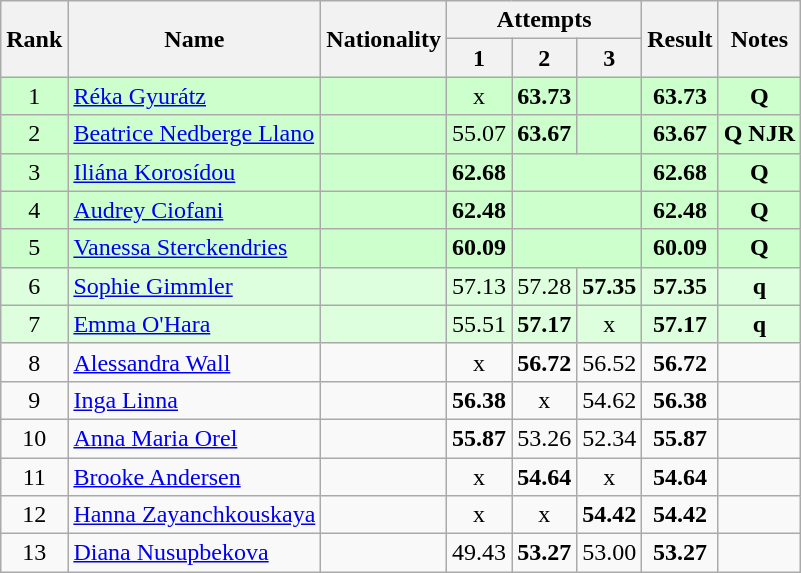<table class="wikitable sortable" style="text-align:center">
<tr>
<th rowspan=2>Rank</th>
<th rowspan=2>Name</th>
<th rowspan=2>Nationality</th>
<th colspan=3>Attempts</th>
<th rowspan=2>Result</th>
<th rowspan=2>Notes</th>
</tr>
<tr>
<th>1</th>
<th>2</th>
<th>3</th>
</tr>
<tr bgcolor=ccffcc>
<td>1</td>
<td align=left><a href='#'>Réka Gyurátz</a></td>
<td align=left></td>
<td>x</td>
<td><strong>63.73</strong></td>
<td></td>
<td><strong>63.73</strong></td>
<td><strong>Q</strong></td>
</tr>
<tr bgcolor=ccffcc>
<td>2</td>
<td align=left><a href='#'>Beatrice Nedberge Llano</a></td>
<td align=left></td>
<td>55.07</td>
<td><strong>63.67</strong></td>
<td></td>
<td><strong>63.67</strong></td>
<td><strong>Q NJR</strong></td>
</tr>
<tr bgcolor=ccffcc>
<td>3</td>
<td align=left><a href='#'>Iliána Korosídou</a></td>
<td align=left></td>
<td><strong>62.68</strong></td>
<td colspan=2></td>
<td><strong>62.68</strong></td>
<td><strong>Q</strong></td>
</tr>
<tr bgcolor=ccffcc>
<td>4</td>
<td align=left><a href='#'>Audrey Ciofani</a></td>
<td align=left></td>
<td><strong>62.48</strong></td>
<td colspan=2></td>
<td><strong>62.48</strong></td>
<td><strong>Q</strong></td>
</tr>
<tr bgcolor=ccffcc>
<td>5</td>
<td align=left><a href='#'>Vanessa Sterckendries</a></td>
<td align=left></td>
<td><strong>60.09</strong></td>
<td colspan=2></td>
<td><strong>60.09</strong></td>
<td><strong>Q</strong></td>
</tr>
<tr bgcolor=ddffdd>
<td>6</td>
<td align=left><a href='#'>Sophie Gimmler</a></td>
<td align=left></td>
<td>57.13</td>
<td>57.28</td>
<td><strong>57.35</strong></td>
<td><strong>57.35</strong></td>
<td><strong>q</strong></td>
</tr>
<tr bgcolor=ddffdd>
<td>7</td>
<td align=left><a href='#'>Emma O'Hara</a></td>
<td align=left></td>
<td>55.51</td>
<td><strong>57.17</strong></td>
<td>x</td>
<td><strong>57.17</strong></td>
<td><strong>q</strong></td>
</tr>
<tr>
<td>8</td>
<td align=left><a href='#'>Alessandra Wall</a></td>
<td align=left></td>
<td>x</td>
<td><strong>56.72</strong></td>
<td>56.52</td>
<td><strong>56.72</strong></td>
<td></td>
</tr>
<tr>
<td>9</td>
<td align=left><a href='#'>Inga Linna</a></td>
<td align=left></td>
<td><strong>56.38</strong></td>
<td>x</td>
<td>54.62</td>
<td><strong>56.38</strong></td>
<td></td>
</tr>
<tr>
<td>10</td>
<td align=left><a href='#'>Anna Maria Orel</a></td>
<td align=left></td>
<td><strong>55.87</strong></td>
<td>53.26</td>
<td>52.34</td>
<td><strong>55.87</strong></td>
<td></td>
</tr>
<tr>
<td>11</td>
<td align=left><a href='#'>Brooke Andersen</a></td>
<td align=left></td>
<td>x</td>
<td><strong>54.64</strong></td>
<td>x</td>
<td><strong>54.64</strong></td>
<td></td>
</tr>
<tr>
<td>12</td>
<td align=left><a href='#'>Hanna Zayanchkouskaya</a></td>
<td align=left></td>
<td>x</td>
<td>x</td>
<td><strong>54.42</strong></td>
<td><strong>54.42</strong></td>
<td></td>
</tr>
<tr>
<td>13</td>
<td align=left><a href='#'>Diana Nusupbekova</a></td>
<td align=left></td>
<td>49.43</td>
<td><strong>53.27</strong></td>
<td>53.00</td>
<td><strong>53.27</strong></td>
<td></td>
</tr>
</table>
